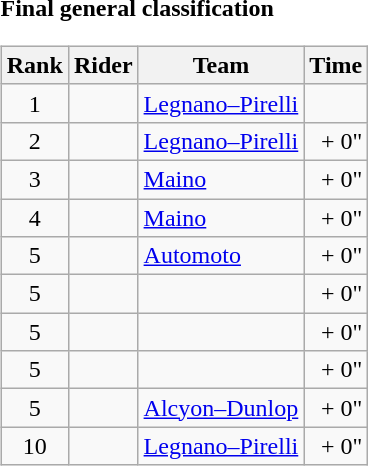<table>
<tr>
<td><strong>Final general classification</strong><br><table class="wikitable">
<tr>
<th scope="col">Rank</th>
<th scope="col">Rider</th>
<th scope="col">Team</th>
<th scope="col">Time</th>
</tr>
<tr>
<td style="text-align:center;">1</td>
<td></td>
<td><a href='#'>Legnano–Pirelli</a></td>
<td style="text-align:right;"></td>
</tr>
<tr>
<td style="text-align:center;">2</td>
<td></td>
<td><a href='#'>Legnano–Pirelli</a></td>
<td style="text-align:right;">+ 0"</td>
</tr>
<tr>
<td style="text-align:center;">3</td>
<td></td>
<td><a href='#'>Maino</a></td>
<td style="text-align:right;">+ 0"</td>
</tr>
<tr>
<td style="text-align:center;">4</td>
<td></td>
<td><a href='#'>Maino</a></td>
<td style="text-align:right;">+ 0"</td>
</tr>
<tr>
<td style="text-align:center;">5</td>
<td></td>
<td><a href='#'>Automoto</a></td>
<td style="text-align:right;">+ 0"</td>
</tr>
<tr>
<td style="text-align:center;">5</td>
<td></td>
<td></td>
<td style="text-align:right;">+ 0"</td>
</tr>
<tr>
<td style="text-align:center;">5</td>
<td></td>
<td></td>
<td style="text-align:right;">+ 0"</td>
</tr>
<tr>
<td style="text-align:center;">5</td>
<td></td>
<td></td>
<td style="text-align:right;">+ 0"</td>
</tr>
<tr>
<td style="text-align:center;">5</td>
<td></td>
<td><a href='#'>Alcyon–Dunlop</a></td>
<td style="text-align:right;">+ 0"</td>
</tr>
<tr>
<td style="text-align:center;">10</td>
<td></td>
<td><a href='#'>Legnano–Pirelli</a></td>
<td style="text-align:right;">+ 0"</td>
</tr>
</table>
</td>
</tr>
</table>
